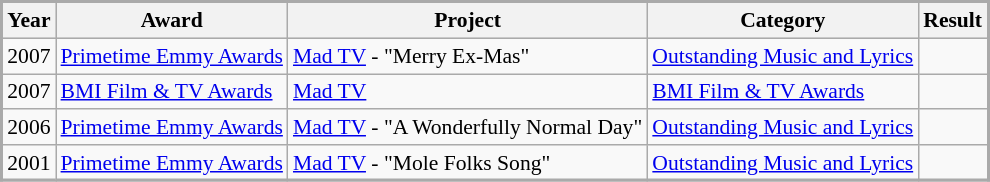<table class="wikitable" style="border:2px #aaa solid; font-size:90%;">
<tr style="background:#ccc; text-align:center;">
<th>Year</th>
<th>Award</th>
<th>Project</th>
<th>Category</th>
<th>Result</th>
</tr>
<tr>
<td>2007</td>
<td><a href='#'>Primetime Emmy Awards</a></td>
<td><a href='#'>Mad TV</a> - "Merry Ex-Mas"</td>
<td><a href='#'>Outstanding Music and Lyrics</a></td>
<td></td>
</tr>
<tr>
<td>2007</td>
<td><a href='#'>BMI Film & TV Awards</a></td>
<td><a href='#'>Mad TV</a></td>
<td><a href='#'>BMI Film & TV Awards</a></td>
<td></td>
</tr>
<tr>
<td>2006</td>
<td><a href='#'>Primetime Emmy Awards</a></td>
<td><a href='#'>Mad TV</a> - "A Wonderfully Normal Day"</td>
<td><a href='#'>Outstanding Music and Lyrics</a></td>
<td></td>
</tr>
<tr>
<td>2001</td>
<td><a href='#'>Primetime Emmy Awards</a></td>
<td><a href='#'>Mad TV</a> - "Mole Folks Song"</td>
<td><a href='#'>Outstanding Music and Lyrics</a></td>
<td></td>
</tr>
<tr>
</tr>
</table>
